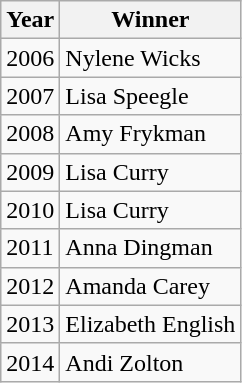<table class="wikitable">
<tr>
<th>Year</th>
<th>Winner</th>
</tr>
<tr>
<td>2006</td>
<td>Nylene Wicks</td>
</tr>
<tr>
<td>2007</td>
<td>Lisa Speegle</td>
</tr>
<tr>
<td>2008</td>
<td>Amy Frykman</td>
</tr>
<tr>
<td>2009</td>
<td>Lisa Curry</td>
</tr>
<tr>
<td>2010</td>
<td>Lisa Curry</td>
</tr>
<tr>
<td>2011</td>
<td>Anna Dingman</td>
</tr>
<tr>
<td>2012</td>
<td>Amanda Carey</td>
</tr>
<tr>
<td>2013</td>
<td>Elizabeth English</td>
</tr>
<tr>
<td>2014</td>
<td>Andi Zolton</td>
</tr>
</table>
